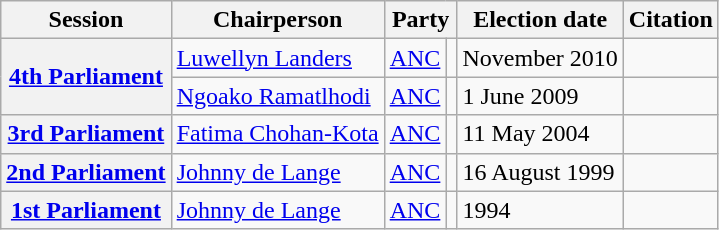<table class="wikitable">
<tr>
<th>Session</th>
<th>Chairperson</th>
<th colspan="2">Party</th>
<th>Election date</th>
<th>Citation</th>
</tr>
<tr>
<th rowspan="2"><a href='#'>4th Parliament</a></th>
<td><a href='#'>Luwellyn Landers</a></td>
<td><a href='#'>ANC</a></td>
<td></td>
<td>November 2010</td>
<td></td>
</tr>
<tr>
<td><a href='#'>Ngoako Ramatlhodi</a></td>
<td><a href='#'>ANC</a></td>
<td></td>
<td>1 June 2009</td>
<td></td>
</tr>
<tr>
<th><a href='#'>3rd Parliament</a></th>
<td><a href='#'>Fatima Chohan-Kota</a></td>
<td><a href='#'>ANC</a></td>
<td></td>
<td>11 May 2004</td>
<td></td>
</tr>
<tr>
<th><a href='#'>2nd Parliament</a></th>
<td><a href='#'>Johnny de Lange</a></td>
<td><a href='#'>ANC</a></td>
<td></td>
<td>16 August 1999</td>
<td></td>
</tr>
<tr>
<th><a href='#'>1st Parliament</a></th>
<td><a href='#'>Johnny de Lange</a></td>
<td><a href='#'>ANC</a></td>
<td></td>
<td>1994</td>
<td></td>
</tr>
</table>
